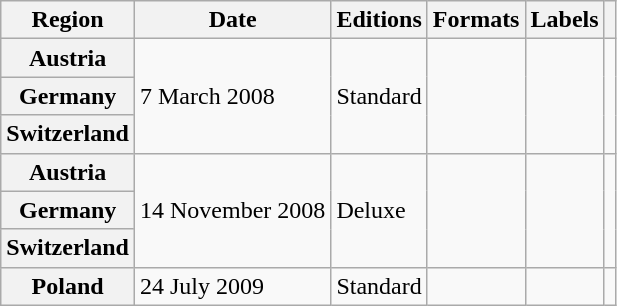<table class="wikitable plainrowheaders">
<tr>
<th scope="col">Region</th>
<th scope="col">Date</th>
<th scope="col">Editions</th>
<th scope="col">Formats</th>
<th scope="col">Labels</th>
<th scope="col"></th>
</tr>
<tr>
<th scope="row">Austria</th>
<td rowspan="3">7 March 2008</td>
<td rowspan="3">Standard</td>
<td rowspan="3"></td>
<td rowspan="3"></td>
<td rowspan="3" style="text-align:center;"></td>
</tr>
<tr>
<th scope="row">Germany</th>
</tr>
<tr>
<th scope="row">Switzerland</th>
</tr>
<tr>
<th scope="row">Austria</th>
<td rowspan="3">14 November 2008</td>
<td rowspan="3">Deluxe</td>
<td rowspan="3"></td>
<td rowspan="3"></td>
<td rowspan="3" style="text-align:center;"></td>
</tr>
<tr>
<th scope="row">Germany</th>
</tr>
<tr>
<th scope="row">Switzerland</th>
</tr>
<tr>
<th scope="row">Poland</th>
<td rowspan="1">24 July 2009</td>
<td rowspan="1">Standard</td>
<td rowspan="1"></td>
<td rowspan="1"></td>
<td style="text-align:center;"></td>
</tr>
</table>
